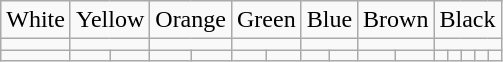<table class="wikitable" style="text-align:center; margin:10px">
<tr>
<td colspan="1">White</td>
<td colspan="2">Yellow</td>
<td colspan="2">Orange</td>
<td colspan="2">Green</td>
<td colspan="2">Blue</td>
<td colspan="2">Brown</td>
<td colspan="5">Black</td>
</tr>
<tr>
<td colspan="1"></td>
<td colspan="2"></td>
<td colspan="2"></td>
<td colspan="2"></td>
<td colspan="2"></td>
<td colspan="2"></td>
<td colspan="5"></td>
</tr>
<tr>
<td></td>
<td></td>
<td></td>
<td></td>
<td></td>
<td></td>
<td></td>
<td></td>
<td></td>
<td></td>
<td></td>
<td></td>
<td></td>
<td></td>
<td></td>
<td></td>
</tr>
</table>
